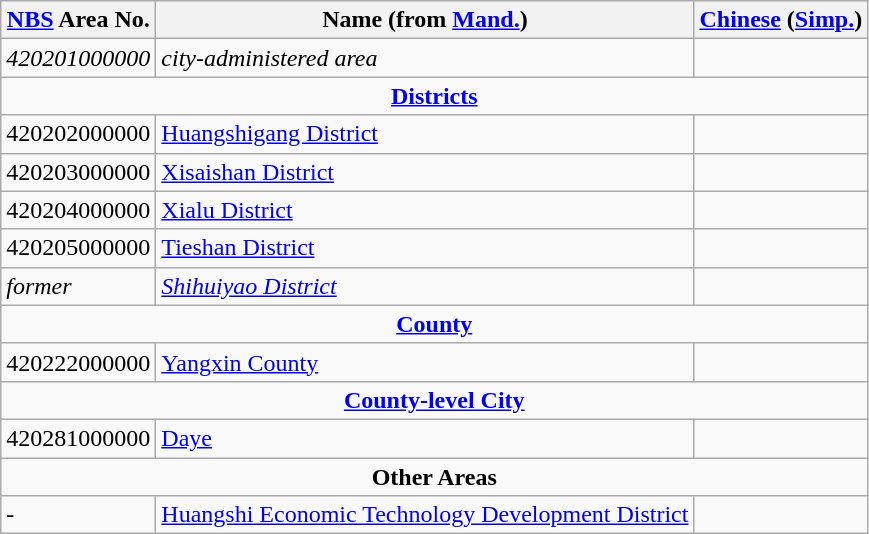<table class="wikitable sortable">
<tr>
<th><a href='#'>NBS</a> Area No.</th>
<th>Name (from <a href='#'>Mand.</a>)</th>
<th><a href='#'>Chinese</a> (<a href='#'>Simp.</a>)</th>
</tr>
<tr>
<td><em>420201000000</em></td>
<td><em>city-administered area</em></td>
<td></td>
</tr>
<tr>
<td style="text-align:center;" colspan="7"><strong><a href='#'>Districts</a></strong></td>
</tr>
<tr>
<td>420202000000</td>
<td><a href='#'>Huangshigang District</a></td>
<td></td>
</tr>
<tr>
<td>420203000000</td>
<td><a href='#'>Xisaishan District</a></td>
<td></td>
</tr>
<tr>
<td>420204000000</td>
<td><a href='#'>Xialu District</a></td>
<td></td>
</tr>
<tr>
<td>420205000000</td>
<td><a href='#'>Tieshan District</a></td>
<td></td>
</tr>
<tr>
<td><em>former</em></td>
<td><em><a href='#'>Shihuiyao District</a></em></td>
<td></td>
</tr>
<tr>
<td style="text-align:center;" colspan="7"><strong><a href='#'>County</a></strong></td>
</tr>
<tr>
<td>420222000000</td>
<td><a href='#'>Yangxin County</a></td>
<td></td>
</tr>
<tr>
<td style="text-align:center;" colspan="7"><strong><a href='#'>County-level City</a></strong></td>
</tr>
<tr>
<td>420281000000</td>
<td><a href='#'>Daye</a></td>
<td></td>
</tr>
<tr>
<td style="text-align:center;" colspan="7"><strong>Other Areas</strong></td>
</tr>
<tr>
<td>-</td>
<td><a href='#'>Huangshi Economic Technology Development District</a></td>
<td></td>
</tr>
</table>
